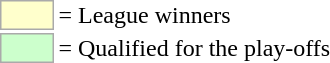<table>
<tr>
<td style="background-color:#ffffcc; border:1px solid #aaaaaa; width:2em;"></td>
<td>= League winners</td>
</tr>
<tr>
<td style="background-color:#ccffcc; border:1px solid #aaaaaa; width:2em;"></td>
<td>= Qualified for the play-offs</td>
</tr>
</table>
